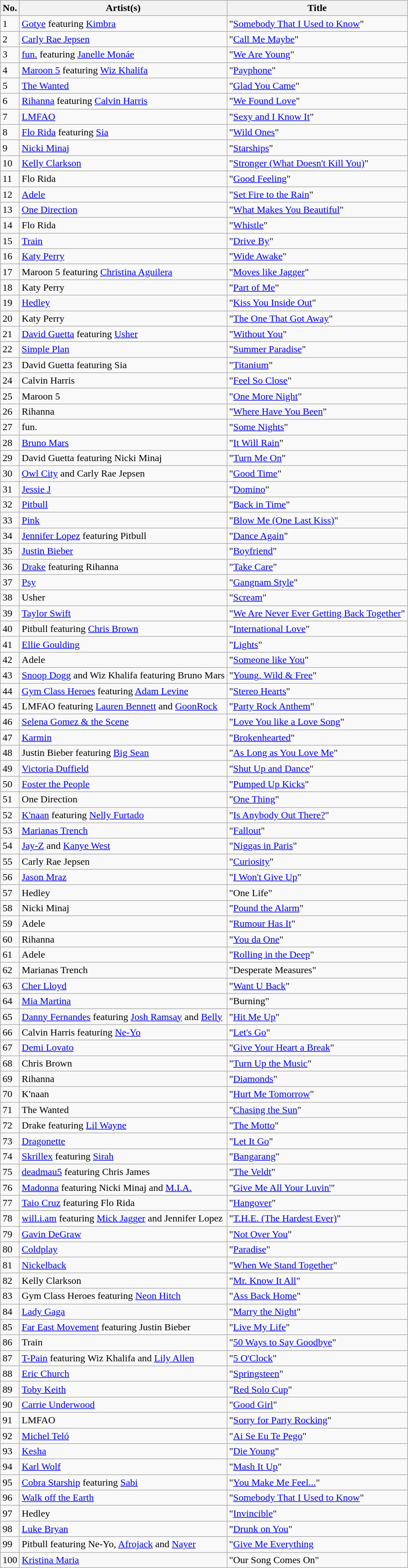<table class="wikitable">
<tr>
<th>No.</th>
<th>Artist(s)</th>
<th>Title</th>
</tr>
<tr>
<td>1</td>
<td><a href='#'>Gotye</a> featuring <a href='#'>Kimbra</a></td>
<td>"<a href='#'>Somebody That I Used to Know</a>"</td>
</tr>
<tr>
<td>2</td>
<td><a href='#'>Carly Rae Jepsen</a></td>
<td>"<a href='#'>Call Me Maybe</a>"</td>
</tr>
<tr>
<td>3</td>
<td><a href='#'>fun.</a> featuring <a href='#'>Janelle Monáe</a></td>
<td>"<a href='#'>We Are Young</a>"</td>
</tr>
<tr>
<td>4</td>
<td><a href='#'>Maroon 5</a> featuring <a href='#'>Wiz Khalifa</a></td>
<td>"<a href='#'>Payphone</a>"</td>
</tr>
<tr>
<td>5</td>
<td><a href='#'>The Wanted</a></td>
<td>"<a href='#'>Glad You Came</a>"</td>
</tr>
<tr>
<td>6</td>
<td><a href='#'>Rihanna</a> featuring <a href='#'>Calvin Harris</a></td>
<td>"<a href='#'>We Found Love</a>"</td>
</tr>
<tr>
<td>7</td>
<td><a href='#'>LMFAO</a></td>
<td>"<a href='#'>Sexy and I Know It</a>"</td>
</tr>
<tr>
<td>8</td>
<td><a href='#'>Flo Rida</a> featuring <a href='#'>Sia</a></td>
<td>"<a href='#'>Wild Ones</a>"</td>
</tr>
<tr>
<td>9</td>
<td><a href='#'>Nicki Minaj</a></td>
<td>"<a href='#'>Starships</a>"</td>
</tr>
<tr>
<td>10</td>
<td><a href='#'>Kelly Clarkson</a></td>
<td>"<a href='#'>Stronger (What Doesn't Kill You)</a>"</td>
</tr>
<tr>
<td>11</td>
<td>Flo Rida</td>
<td>"<a href='#'>Good Feeling</a>"</td>
</tr>
<tr>
<td>12</td>
<td><a href='#'>Adele</a></td>
<td>"<a href='#'>Set Fire to the Rain</a>"</td>
</tr>
<tr>
<td>13</td>
<td><a href='#'>One Direction</a></td>
<td>"<a href='#'>What Makes You Beautiful</a>"</td>
</tr>
<tr>
<td>14</td>
<td>Flo Rida</td>
<td>"<a href='#'>Whistle</a>"</td>
</tr>
<tr>
<td>15</td>
<td><a href='#'>Train</a></td>
<td>"<a href='#'>Drive By</a>"</td>
</tr>
<tr>
<td>16</td>
<td><a href='#'>Katy Perry</a></td>
<td>"<a href='#'>Wide Awake</a>"</td>
</tr>
<tr>
<td>17</td>
<td>Maroon 5 featuring <a href='#'>Christina Aguilera</a></td>
<td>"<a href='#'>Moves like Jagger</a>"</td>
</tr>
<tr>
<td>18</td>
<td>Katy Perry</td>
<td>"<a href='#'>Part of Me</a>"</td>
</tr>
<tr>
<td>19</td>
<td><a href='#'>Hedley</a></td>
<td>"<a href='#'>Kiss You Inside Out</a>"</td>
</tr>
<tr>
<td>20</td>
<td>Katy Perry</td>
<td>"<a href='#'>The One That Got Away</a>"</td>
</tr>
<tr>
<td>21</td>
<td><a href='#'>David Guetta</a> featuring <a href='#'>Usher</a></td>
<td>"<a href='#'>Without You</a>"</td>
</tr>
<tr>
<td>22</td>
<td><a href='#'>Simple Plan</a></td>
<td>"<a href='#'>Summer Paradise</a>"</td>
</tr>
<tr>
<td>23</td>
<td>David Guetta featuring Sia</td>
<td>"<a href='#'>Titanium</a>"</td>
</tr>
<tr>
<td>24</td>
<td>Calvin Harris</td>
<td>"<a href='#'>Feel So Close</a>"</td>
</tr>
<tr>
<td>25</td>
<td>Maroon 5</td>
<td>"<a href='#'>One More Night</a>"</td>
</tr>
<tr>
<td>26</td>
<td>Rihanna</td>
<td>"<a href='#'>Where Have You Been</a>"</td>
</tr>
<tr>
<td>27</td>
<td>fun.</td>
<td>"<a href='#'>Some Nights</a>"</td>
</tr>
<tr>
<td>28</td>
<td><a href='#'>Bruno Mars</a></td>
<td>"<a href='#'>It Will Rain</a>"</td>
</tr>
<tr>
<td>29</td>
<td>David Guetta featuring Nicki Minaj</td>
<td>"<a href='#'>Turn Me On</a>"</td>
</tr>
<tr>
<td>30</td>
<td><a href='#'>Owl City</a> and Carly Rae Jepsen</td>
<td>"<a href='#'>Good Time</a>"</td>
</tr>
<tr>
<td>31</td>
<td><a href='#'>Jessie J</a></td>
<td>"<a href='#'>Domino</a>"</td>
</tr>
<tr>
<td>32</td>
<td><a href='#'>Pitbull</a></td>
<td>"<a href='#'>Back in Time</a>"</td>
</tr>
<tr>
<td>33</td>
<td><a href='#'>Pink</a></td>
<td>"<a href='#'>Blow Me (One Last Kiss)</a>"</td>
</tr>
<tr>
<td>34</td>
<td><a href='#'>Jennifer Lopez</a> featuring Pitbull</td>
<td>"<a href='#'>Dance Again</a>"</td>
</tr>
<tr>
<td>35</td>
<td><a href='#'>Justin Bieber</a></td>
<td>"<a href='#'>Boyfriend</a>"</td>
</tr>
<tr>
<td>36</td>
<td><a href='#'>Drake</a> featuring Rihanna</td>
<td>"<a href='#'>Take Care</a>"</td>
</tr>
<tr>
<td>37</td>
<td><a href='#'>Psy</a></td>
<td>"<a href='#'>Gangnam Style</a>"</td>
</tr>
<tr>
<td>38</td>
<td>Usher</td>
<td>"<a href='#'>Scream</a>"</td>
</tr>
<tr>
<td>39</td>
<td><a href='#'>Taylor Swift</a></td>
<td>"<a href='#'>We Are Never Ever Getting Back Together</a>"</td>
</tr>
<tr>
<td>40</td>
<td>Pitbull featuring <a href='#'>Chris Brown</a></td>
<td>"<a href='#'>International Love</a>"</td>
</tr>
<tr>
<td>41</td>
<td><a href='#'>Ellie Goulding</a></td>
<td>"<a href='#'>Lights</a>"</td>
</tr>
<tr>
<td>42</td>
<td>Adele</td>
<td>"<a href='#'>Someone like You</a>"</td>
</tr>
<tr>
<td>43</td>
<td><a href='#'>Snoop Dogg</a> and Wiz Khalifa featuring Bruno Mars</td>
<td>"<a href='#'>Young, Wild & Free</a>"</td>
</tr>
<tr>
<td>44</td>
<td><a href='#'>Gym Class Heroes</a> featuring <a href='#'>Adam Levine</a></td>
<td>"<a href='#'>Stereo Hearts</a>"</td>
</tr>
<tr>
<td>45</td>
<td>LMFAO featuring <a href='#'>Lauren Bennett</a> and <a href='#'>GoonRock</a></td>
<td>"<a href='#'>Party Rock Anthem</a>"</td>
</tr>
<tr>
<td>46</td>
<td><a href='#'>Selena Gomez & the Scene</a></td>
<td>"<a href='#'>Love You like a Love Song</a>"</td>
</tr>
<tr>
<td>47</td>
<td><a href='#'>Karmin</a></td>
<td>"<a href='#'>Brokenhearted</a>"</td>
</tr>
<tr>
<td>48</td>
<td>Justin Bieber featuring <a href='#'>Big Sean</a></td>
<td>"<a href='#'>As Long as You Love Me</a>"</td>
</tr>
<tr>
<td>49</td>
<td><a href='#'>Victoria Duffield</a></td>
<td>"<a href='#'>Shut Up and Dance</a>"</td>
</tr>
<tr>
<td>50</td>
<td><a href='#'>Foster the People</a></td>
<td>"<a href='#'>Pumped Up Kicks</a>"</td>
</tr>
<tr>
<td>51</td>
<td>One Direction</td>
<td>"<a href='#'>One Thing</a>"</td>
</tr>
<tr>
<td>52</td>
<td><a href='#'>K'naan</a> featuring <a href='#'>Nelly Furtado</a></td>
<td>"<a href='#'>Is Anybody Out There?</a>"</td>
</tr>
<tr>
<td>53</td>
<td><a href='#'>Marianas Trench</a></td>
<td>"<a href='#'>Fallout</a>"</td>
</tr>
<tr>
<td>54</td>
<td><a href='#'>Jay-Z</a> and <a href='#'>Kanye West</a></td>
<td>"<a href='#'>Niggas in Paris</a>"</td>
</tr>
<tr>
<td>55</td>
<td>Carly Rae Jepsen</td>
<td>"<a href='#'>Curiosity</a>"</td>
</tr>
<tr>
<td>56</td>
<td><a href='#'>Jason Mraz</a></td>
<td>"<a href='#'>I Won't Give Up</a>"</td>
</tr>
<tr>
<td>57</td>
<td>Hedley</td>
<td>"One Life"</td>
</tr>
<tr>
<td>58</td>
<td>Nicki Minaj</td>
<td>"<a href='#'>Pound the Alarm</a>"</td>
</tr>
<tr>
<td>59</td>
<td>Adele</td>
<td>"<a href='#'>Rumour Has It</a>"</td>
</tr>
<tr>
<td>60</td>
<td>Rihanna</td>
<td>"<a href='#'>You da One</a>"</td>
</tr>
<tr>
<td>61</td>
<td>Adele</td>
<td>"<a href='#'>Rolling in the Deep</a>"</td>
</tr>
<tr>
<td>62</td>
<td>Marianas Trench</td>
<td>"Desperate Measures"</td>
</tr>
<tr>
<td>63</td>
<td><a href='#'>Cher Lloyd</a></td>
<td>"<a href='#'>Want U Back</a>"</td>
</tr>
<tr>
<td>64</td>
<td><a href='#'>Mia Martina</a></td>
<td>"Burning"</td>
</tr>
<tr>
<td>65</td>
<td><a href='#'>Danny Fernandes</a> featuring <a href='#'>Josh Ramsay</a> and <a href='#'>Belly</a></td>
<td>"<a href='#'>Hit Me Up</a>"</td>
</tr>
<tr>
<td>66</td>
<td>Calvin Harris featuring <a href='#'>Ne-Yo</a></td>
<td>"<a href='#'>Let's Go</a>"</td>
</tr>
<tr>
<td>67</td>
<td><a href='#'>Demi Lovato</a></td>
<td>"<a href='#'>Give Your Heart a Break</a>"</td>
</tr>
<tr>
<td>68</td>
<td>Chris Brown</td>
<td>"<a href='#'>Turn Up the Music</a>"</td>
</tr>
<tr>
<td>69</td>
<td>Rihanna</td>
<td>"<a href='#'>Diamonds</a>"</td>
</tr>
<tr>
<td>70</td>
<td>K'naan</td>
<td>"<a href='#'>Hurt Me Tomorrow</a>"</td>
</tr>
<tr>
<td>71</td>
<td>The Wanted</td>
<td>"<a href='#'>Chasing the Sun</a>"</td>
</tr>
<tr>
<td>72</td>
<td>Drake featuring <a href='#'>Lil Wayne</a></td>
<td>"<a href='#'>The Motto</a>"</td>
</tr>
<tr>
<td>73</td>
<td><a href='#'>Dragonette</a></td>
<td>"<a href='#'>Let It Go</a>"</td>
</tr>
<tr>
<td>74</td>
<td><a href='#'>Skrillex</a> featuring <a href='#'>Sirah</a></td>
<td>"<a href='#'>Bangarang</a>"</td>
</tr>
<tr>
<td>75</td>
<td><a href='#'>deadmau5</a> featuring Chris James</td>
<td>"<a href='#'>The Veldt</a>"</td>
</tr>
<tr>
<td>76</td>
<td><a href='#'>Madonna</a> featuring Nicki Minaj and <a href='#'>M.I.A.</a></td>
<td>"<a href='#'>Give Me All Your Luvin'</a>"</td>
</tr>
<tr>
<td>77</td>
<td><a href='#'>Taio Cruz</a> featuring Flo Rida</td>
<td>"<a href='#'>Hangover</a>"</td>
</tr>
<tr>
<td>78</td>
<td><a href='#'>will.i.am</a> featuring <a href='#'>Mick Jagger</a> and Jennifer Lopez</td>
<td>"<a href='#'>T.H.E. (The Hardest Ever)</a>"</td>
</tr>
<tr>
<td>79</td>
<td><a href='#'>Gavin DeGraw</a></td>
<td>"<a href='#'>Not Over You</a>"</td>
</tr>
<tr>
<td>80</td>
<td><a href='#'>Coldplay</a></td>
<td>"<a href='#'>Paradise</a>"</td>
</tr>
<tr>
<td>81</td>
<td><a href='#'>Nickelback</a></td>
<td>"<a href='#'>When We Stand Together</a>"</td>
</tr>
<tr>
<td>82</td>
<td>Kelly Clarkson</td>
<td>"<a href='#'>Mr. Know It All</a>"</td>
</tr>
<tr>
<td>83</td>
<td>Gym Class Heroes featuring <a href='#'>Neon Hitch</a></td>
<td>"<a href='#'>Ass Back Home</a>"</td>
</tr>
<tr>
<td>84</td>
<td><a href='#'>Lady Gaga</a></td>
<td>"<a href='#'>Marry the Night</a>"</td>
</tr>
<tr>
<td>85</td>
<td><a href='#'>Far East Movement</a> featuring Justin Bieber</td>
<td>"<a href='#'>Live My Life</a>"</td>
</tr>
<tr>
<td>86</td>
<td>Train</td>
<td>"<a href='#'>50 Ways to Say Goodbye</a>"</td>
</tr>
<tr>
<td>87</td>
<td><a href='#'>T-Pain</a> featuring Wiz Khalifa and <a href='#'>Lily Allen</a></td>
<td>"<a href='#'>5 O'Clock</a>"</td>
</tr>
<tr>
<td>88</td>
<td><a href='#'>Eric Church</a></td>
<td>"<a href='#'>Springsteen</a>"</td>
</tr>
<tr>
<td>89</td>
<td><a href='#'>Toby Keith</a></td>
<td>"<a href='#'>Red Solo Cup</a>"</td>
</tr>
<tr>
<td>90</td>
<td><a href='#'>Carrie Underwood</a></td>
<td>"<a href='#'>Good Girl</a>"</td>
</tr>
<tr>
<td>91</td>
<td>LMFAO</td>
<td>"<a href='#'>Sorry for Party Rocking</a>"</td>
</tr>
<tr>
<td>92</td>
<td><a href='#'>Michel Teló</a></td>
<td>"<a href='#'>Ai Se Eu Te Pego</a>"</td>
</tr>
<tr>
<td>93</td>
<td><a href='#'>Kesha</a></td>
<td>"<a href='#'>Die Young</a>"</td>
</tr>
<tr>
<td>94</td>
<td><a href='#'>Karl Wolf</a></td>
<td>"<a href='#'>Mash It Up</a>"</td>
</tr>
<tr>
<td>95</td>
<td><a href='#'>Cobra Starship</a> featuring <a href='#'>Sabi</a></td>
<td>"<a href='#'>You Make Me Feel...</a>"</td>
</tr>
<tr>
<td>96</td>
<td><a href='#'>Walk off the Earth</a></td>
<td>"<a href='#'>Somebody That I Used to Know</a>"</td>
</tr>
<tr>
<td>97</td>
<td>Hedley</td>
<td>"<a href='#'>Invincible</a>"</td>
</tr>
<tr>
<td>98</td>
<td><a href='#'>Luke Bryan</a></td>
<td>"<a href='#'>Drunk on You</a>"</td>
</tr>
<tr>
<td>99</td>
<td>Pitbull featuring Ne-Yo, <a href='#'>Afrojack</a> and <a href='#'>Nayer</a></td>
<td>"<a href='#'>Give Me Everything</a></td>
</tr>
<tr>
<td>100</td>
<td><a href='#'>Kristina Maria</a></td>
<td>"Our Song Comes On"</td>
</tr>
</table>
